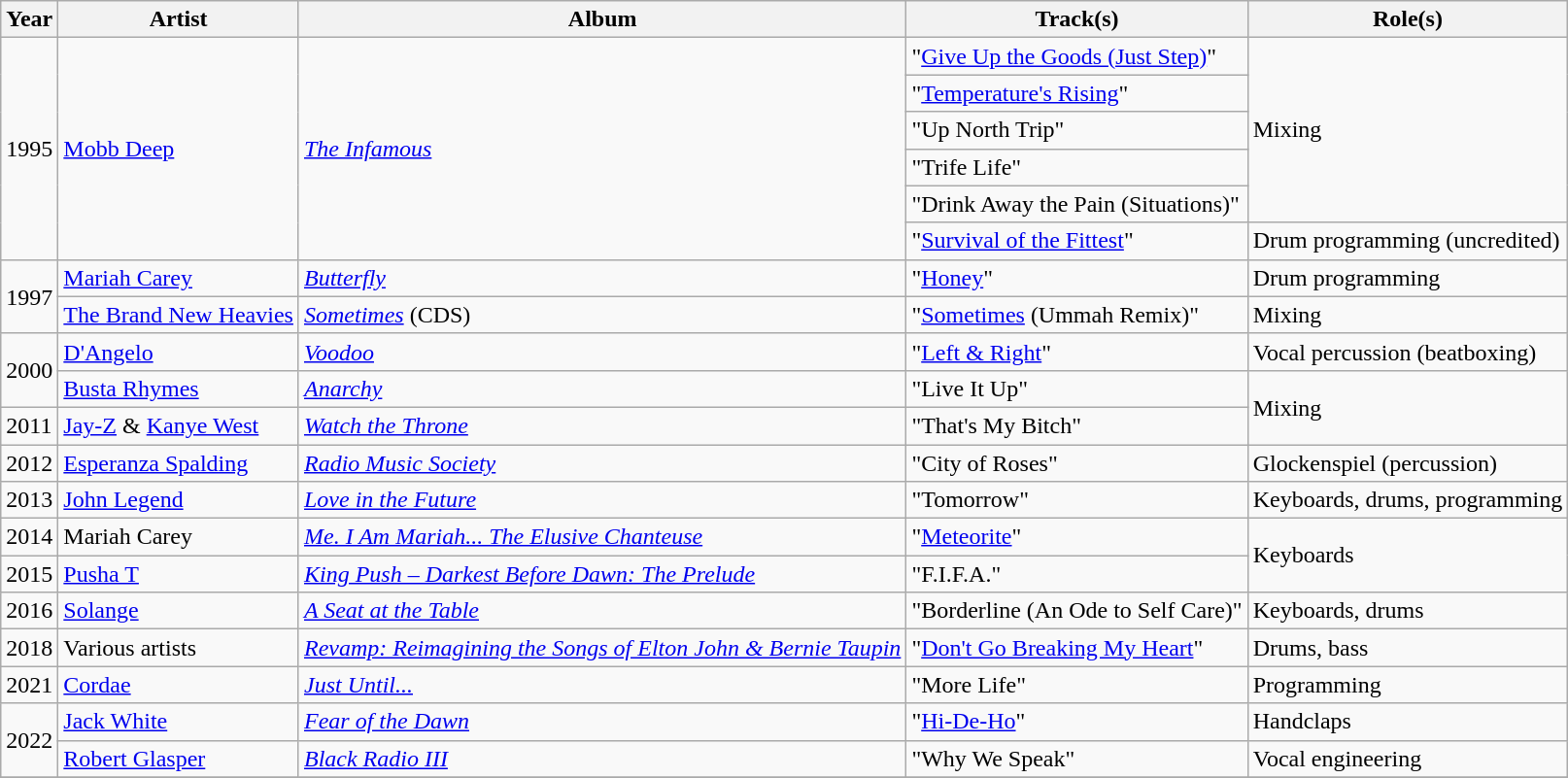<table class="wikitable">
<tr>
<th>Year</th>
<th>Artist</th>
<th>Album</th>
<th>Track(s)</th>
<th>Role(s)</th>
</tr>
<tr>
<td rowspan="6">1995</td>
<td rowspan="6"><a href='#'>Mobb Deep</a></td>
<td rowspan="6"><em><a href='#'>The Infamous</a></em></td>
<td>"<a href='#'>Give Up the Goods (Just Step)</a>"</td>
<td rowspan="5">Mixing</td>
</tr>
<tr>
<td>"<a href='#'>Temperature's Rising</a>"</td>
</tr>
<tr>
<td>"Up North Trip"</td>
</tr>
<tr>
<td>"Trife Life"</td>
</tr>
<tr>
<td>"Drink Away the Pain (Situations)"</td>
</tr>
<tr>
<td>"<a href='#'>Survival of the Fittest</a>"</td>
<td>Drum programming (uncredited)</td>
</tr>
<tr>
<td rowspan="2">1997</td>
<td><a href='#'>Mariah Carey</a></td>
<td><em><a href='#'>Butterfly</a></em></td>
<td>"<a href='#'>Honey</a>"</td>
<td>Drum programming</td>
</tr>
<tr>
<td><a href='#'>The Brand New Heavies</a></td>
<td><em><a href='#'>Sometimes</a></em> (CDS)</td>
<td>"<a href='#'>Sometimes</a> (Ummah Remix)"</td>
<td>Mixing</td>
</tr>
<tr>
<td rowspan="2">2000</td>
<td><a href='#'>D'Angelo</a></td>
<td><em><a href='#'>Voodoo</a></em></td>
<td>"<a href='#'>Left & Right</a>"</td>
<td>Vocal percussion (beatboxing)</td>
</tr>
<tr>
<td><a href='#'>Busta Rhymes</a></td>
<td><em><a href='#'>Anarchy</a></em></td>
<td>"Live It Up"</td>
<td rowspan="2">Mixing</td>
</tr>
<tr>
<td>2011</td>
<td><a href='#'>Jay-Z</a> & <a href='#'>Kanye West</a></td>
<td><em><a href='#'>Watch the Throne</a></em></td>
<td>"That's My Bitch"</td>
</tr>
<tr>
<td>2012</td>
<td><a href='#'>Esperanza Spalding</a></td>
<td><em><a href='#'>Radio Music Society</a></em></td>
<td>"City of Roses"</td>
<td>Glockenspiel (percussion)</td>
</tr>
<tr>
<td>2013</td>
<td><a href='#'>John Legend</a></td>
<td><em><a href='#'>Love in the Future</a></em></td>
<td>"Tomorrow"</td>
<td>Keyboards, drums, programming</td>
</tr>
<tr>
<td>2014</td>
<td>Mariah Carey</td>
<td><em><a href='#'>Me. I Am Mariah... The Elusive Chanteuse</a></em></td>
<td>"<a href='#'>Meteorite</a>"</td>
<td rowspan="2">Keyboards</td>
</tr>
<tr>
<td>2015</td>
<td><a href='#'>Pusha T</a></td>
<td><em><a href='#'>King Push – Darkest Before Dawn: The Prelude</a></em></td>
<td>"F.I.F.A."</td>
</tr>
<tr>
<td>2016</td>
<td><a href='#'>Solange</a></td>
<td><em><a href='#'>A Seat at the Table</a></em></td>
<td>"Borderline (An Ode to Self Care)"</td>
<td>Keyboards, drums</td>
</tr>
<tr>
<td>2018</td>
<td>Various artists</td>
<td><em><a href='#'>Revamp: Reimagining the Songs of Elton John & Bernie Taupin</a></em></td>
<td>"<a href='#'>Don't Go Breaking My Heart</a>"</td>
<td>Drums, bass</td>
</tr>
<tr>
<td>2021</td>
<td><a href='#'>Cordae</a></td>
<td><em><a href='#'>Just Until...</a></em></td>
<td>"More Life"</td>
<td>Programming</td>
</tr>
<tr>
<td rowspan="2">2022</td>
<td><a href='#'>Jack White</a></td>
<td><em><a href='#'>Fear of the Dawn</a></em></td>
<td>"<a href='#'>Hi-De-Ho</a>"</td>
<td>Handclaps</td>
</tr>
<tr>
<td><a href='#'>Robert Glasper</a></td>
<td><em><a href='#'>Black Radio III</a></em></td>
<td>"Why We Speak"</td>
<td>Vocal engineering</td>
</tr>
<tr>
</tr>
</table>
